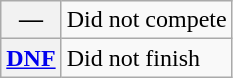<table class="wikitable">
<tr>
<th scope="row">—</th>
<td>Did not compete</td>
</tr>
<tr>
<th scope="row"><a href='#'>DNF</a></th>
<td>Did not finish</td>
</tr>
</table>
